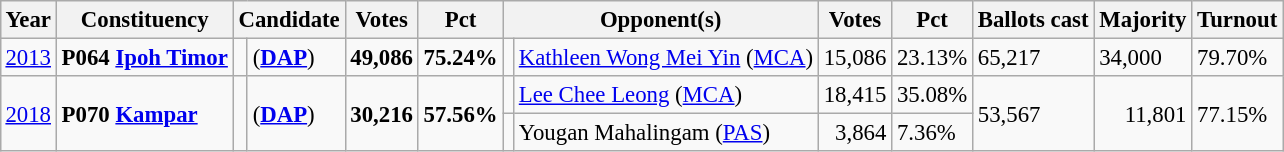<table class="wikitable" style="margin:0.5em ; font-size:95%">
<tr>
<th>Year</th>
<th>Constituency</th>
<th colspan=2>Candidate</th>
<th>Votes</th>
<th>Pct</th>
<th colspan=2>Opponent(s)</th>
<th>Votes</th>
<th>Pct</th>
<th>Ballots cast</th>
<th>Majority</th>
<th>Turnout</th>
</tr>
<tr>
<td><a href='#'>2013</a></td>
<td><strong>P064 <a href='#'>Ipoh Timor</a></strong></td>
<td></td>
<td> (<a href='#'><strong>DAP</strong></a>)</td>
<td align="right"><strong>49,086</strong></td>
<td><strong>75.24%</strong></td>
<td></td>
<td><a href='#'>Kathleen Wong Mei Yin</a> (<a href='#'>MCA</a>)</td>
<td align="right">15,086</td>
<td>23.13%</td>
<td>65,217</td>
<td>34,000</td>
<td>79.70%</td>
</tr>
<tr>
<td rowspan="2"><a href='#'>2018</a></td>
<td rowspan="2"><strong>P070 <a href='#'>Kampar</a></strong></td>
<td rowspan="2" ></td>
<td rowspan="2"> (<a href='#'><strong>DAP</strong></a>)</td>
<td rowspan="2"  align="right"><strong>30,216</strong></td>
<td rowspan="2"><strong>57.56%</strong></td>
<td></td>
<td><a href='#'>Lee Chee Leong</a> (<a href='#'>MCA</a>)</td>
<td align="right">18,415</td>
<td>35.08%</td>
<td rowspan="2">53,567</td>
<td rowspan="2" align="right">11,801</td>
<td rowspan="2">77.15%</td>
</tr>
<tr>
<td></td>
<td>Yougan Mahalingam (<a href='#'>PAS</a>)</td>
<td align="right">3,864</td>
<td>7.36%</td>
</tr>
</table>
